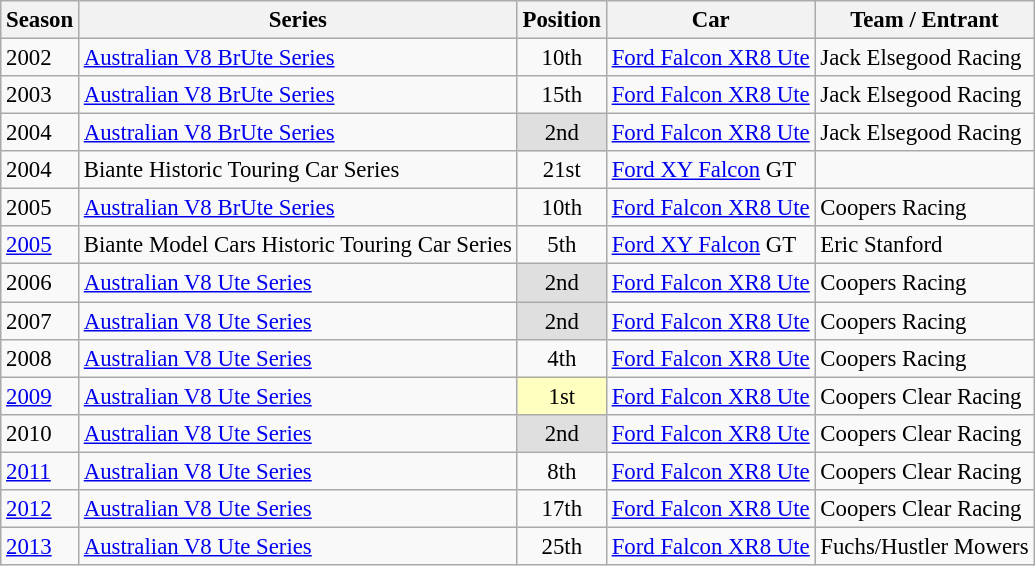<table class="wikitable" style="font-size: 95%;">
<tr>
<th>Season</th>
<th>Series</th>
<th>Position</th>
<th>Car</th>
<th>Team / Entrant</th>
</tr>
<tr>
<td>2002</td>
<td><a href='#'>Australian V8 BrUte Series</a></td>
<td align="center">10th</td>
<td><a href='#'>Ford Falcon XR8 Ute</a></td>
<td>Jack Elsegood Racing</td>
</tr>
<tr>
<td>2003</td>
<td><a href='#'>Australian V8 BrUte Series</a></td>
<td align="center">15th</td>
<td><a href='#'>Ford Falcon XR8 Ute</a></td>
<td>Jack Elsegood Racing</td>
</tr>
<tr>
<td>2004</td>
<td><a href='#'>Australian V8 BrUte Series</a></td>
<td align="center" style="background:#dfdfdf;">2nd</td>
<td><a href='#'>Ford Falcon XR8 Ute</a></td>
<td>Jack Elsegood Racing</td>
</tr>
<tr>
<td>2004</td>
<td>Biante Historic Touring Car Series</td>
<td align="center">21st</td>
<td><a href='#'>Ford XY Falcon</a> GT</td>
<td></td>
</tr>
<tr>
<td>2005</td>
<td><a href='#'>Australian V8 BrUte Series</a></td>
<td align="center">10th</td>
<td><a href='#'>Ford Falcon XR8 Ute</a></td>
<td>Coopers Racing</td>
</tr>
<tr>
<td><a href='#'>2005</a></td>
<td>Biante Model Cars Historic Touring Car Series</td>
<td align="center">5th</td>
<td><a href='#'>Ford XY Falcon</a> GT</td>
<td>Eric Stanford</td>
</tr>
<tr>
<td>2006</td>
<td><a href='#'>Australian V8 Ute Series</a></td>
<td align="center" style="background:#dfdfdf;">2nd</td>
<td><a href='#'>Ford Falcon XR8 Ute</a></td>
<td>Coopers Racing</td>
</tr>
<tr>
<td>2007</td>
<td><a href='#'>Australian V8 Ute Series</a></td>
<td align="center" style="background:#dfdfdf;">2nd</td>
<td><a href='#'>Ford Falcon XR8 Ute</a></td>
<td>Coopers Racing</td>
</tr>
<tr>
<td>2008</td>
<td><a href='#'>Australian V8 Ute Series</a></td>
<td align="center">4th</td>
<td><a href='#'>Ford Falcon XR8 Ute</a></td>
<td>Coopers Racing</td>
</tr>
<tr>
<td><a href='#'>2009</a></td>
<td><a href='#'>Australian V8 Ute Series</a></td>
<td align="center" style="background:#ffffbf;">1st</td>
<td><a href='#'>Ford Falcon XR8 Ute</a></td>
<td>Coopers Clear Racing</td>
</tr>
<tr>
<td>2010</td>
<td><a href='#'>Australian V8 Ute Series</a></td>
<td align="center" style="background:#dfdfdf;">2nd</td>
<td><a href='#'>Ford Falcon XR8 Ute</a></td>
<td>Coopers Clear Racing</td>
</tr>
<tr>
<td><a href='#'>2011</a></td>
<td><a href='#'>Australian V8 Ute Series</a></td>
<td align="center">8th</td>
<td><a href='#'>Ford Falcon XR8 Ute</a></td>
<td>Coopers Clear Racing</td>
</tr>
<tr>
<td><a href='#'>2012</a></td>
<td><a href='#'>Australian V8 Ute Series</a></td>
<td align="center">17th</td>
<td><a href='#'>Ford Falcon XR8 Ute</a></td>
<td>Coopers Clear Racing</td>
</tr>
<tr>
<td><a href='#'>2013</a></td>
<td><a href='#'>Australian V8 Ute Series</a></td>
<td align="center">25th</td>
<td><a href='#'>Ford Falcon XR8 Ute</a></td>
<td>Fuchs/Hustler Mowers</td>
</tr>
</table>
